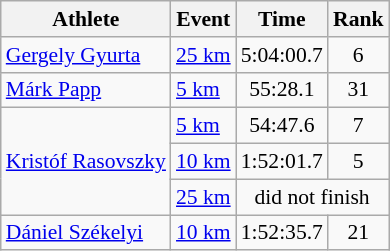<table class="wikitable" style="font-size:90%;">
<tr>
<th>Athlete</th>
<th>Event</th>
<th>Time</th>
<th>Rank</th>
</tr>
<tr align=center>
<td align=left><a href='#'>Gergely Gyurta</a></td>
<td align=left><a href='#'>25 km</a></td>
<td>5:04:00.7</td>
<td>6</td>
</tr>
<tr align=center>
<td align=left><a href='#'>Márk Papp</a></td>
<td align=left><a href='#'>5 km</a></td>
<td>55:28.1</td>
<td>31</td>
</tr>
<tr align=center>
<td align=left rowspan=3><a href='#'>Kristóf Rasovszky</a></td>
<td align=left><a href='#'>5 km</a></td>
<td>54:47.6</td>
<td>7</td>
</tr>
<tr align=center>
<td align=left><a href='#'>10 km</a></td>
<td>1:52:01.7</td>
<td>5</td>
</tr>
<tr align=center>
<td align=left><a href='#'>25 km</a></td>
<td colspan=2>did not finish</td>
</tr>
<tr align=center>
<td align=left><a href='#'>Dániel Székelyi</a></td>
<td align=left><a href='#'>10 km</a></td>
<td>1:52:35.7</td>
<td>21</td>
</tr>
</table>
